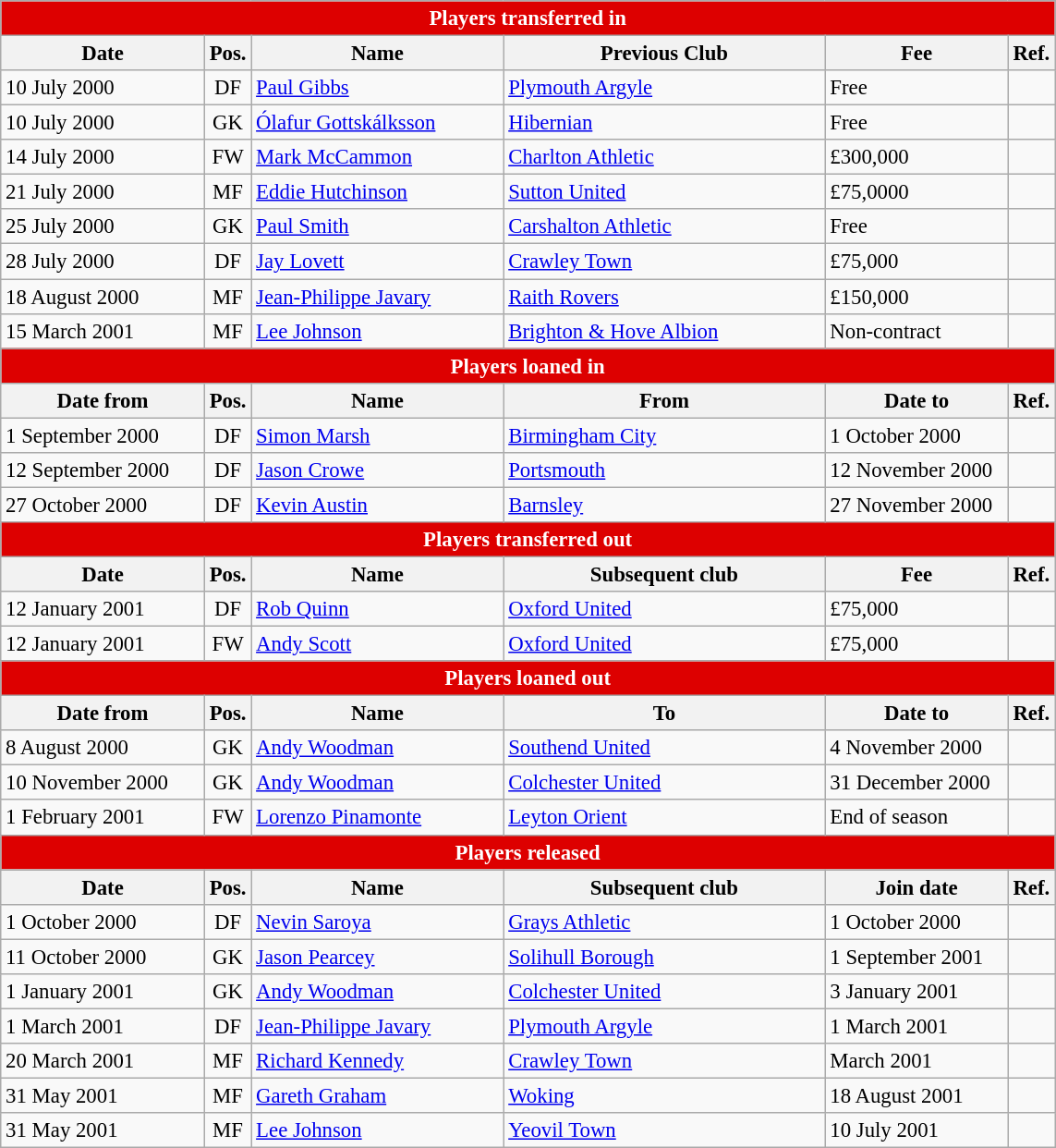<table class="wikitable" style="font-size:95%;">
<tr>
<th colspan="6" style="background:#d00; color:white; text-align:center;">Players transferred in</th>
</tr>
<tr>
<th style="width:140px;">Date</th>
<th style="width:25px;">Pos.</th>
<th style="width:175px;">Name</th>
<th style="width:225px;">Previous Club</th>
<th style="width:125px;">Fee</th>
<th style="width:25px;">Ref.</th>
</tr>
<tr>
<td>10 July 2000</td>
<td style="text-align:center;">DF</td>
<td> <a href='#'>Paul Gibbs</a></td>
<td> <a href='#'>Plymouth Argyle</a></td>
<td>Free</td>
<td></td>
</tr>
<tr>
<td>10 July 2000</td>
<td style="text-align:center;">GK</td>
<td> <a href='#'>Ólafur Gottskálksson</a></td>
<td> <a href='#'>Hibernian</a></td>
<td>Free</td>
<td></td>
</tr>
<tr>
<td>14 July 2000</td>
<td style="text-align:center;">FW</td>
<td> <a href='#'>Mark McCammon</a></td>
<td> <a href='#'>Charlton Athletic</a></td>
<td>£300,000</td>
<td></td>
</tr>
<tr>
<td>21 July 2000</td>
<td style="text-align:center;">MF</td>
<td> <a href='#'>Eddie Hutchinson</a></td>
<td> <a href='#'>Sutton United</a></td>
<td>£75,0000</td>
<td></td>
</tr>
<tr>
<td>25 July 2000</td>
<td style="text-align:center;">GK</td>
<td> <a href='#'>Paul Smith</a></td>
<td> <a href='#'>Carshalton Athletic</a></td>
<td>Free</td>
<td></td>
</tr>
<tr>
<td>28 July 2000</td>
<td style="text-align:center;">DF</td>
<td> <a href='#'>Jay Lovett</a></td>
<td> <a href='#'>Crawley Town</a></td>
<td>£75,000</td>
<td></td>
</tr>
<tr>
<td>18 August 2000</td>
<td style="text-align:center;">MF</td>
<td> <a href='#'>Jean-Philippe Javary</a></td>
<td> <a href='#'>Raith Rovers</a></td>
<td>£150,000</td>
<td></td>
</tr>
<tr>
<td>15 March 2001</td>
<td style="text-align:center;">MF</td>
<td> <a href='#'>Lee Johnson</a></td>
<td> <a href='#'>Brighton & Hove Albion</a></td>
<td>Non-contract</td>
<td></td>
</tr>
<tr>
<th colspan="6" style="background:#d00; color:white; text-align:center;">Players loaned in</th>
</tr>
<tr>
<th>Date from</th>
<th>Pos.</th>
<th>Name</th>
<th>From</th>
<th>Date to</th>
<th>Ref.</th>
</tr>
<tr>
<td>1 September 2000</td>
<td style="text-align:center;">DF</td>
<td> <a href='#'>Simon Marsh</a></td>
<td> <a href='#'>Birmingham City</a></td>
<td>1 October 2000</td>
<td></td>
</tr>
<tr>
<td>12 September 2000</td>
<td style="text-align:center;">DF</td>
<td> <a href='#'>Jason Crowe</a></td>
<td> <a href='#'>Portsmouth</a></td>
<td>12 November 2000</td>
<td></td>
</tr>
<tr>
<td>27 October 2000</td>
<td style="text-align:center;">DF</td>
<td> <a href='#'>Kevin Austin</a></td>
<td> <a href='#'>Barnsley</a></td>
<td>27 November 2000</td>
<td></td>
</tr>
<tr>
<th colspan="6" style="background:#d00; color:white; text-align:center;">Players transferred out</th>
</tr>
<tr>
<th>Date</th>
<th>Pos.</th>
<th>Name</th>
<th>Subsequent club</th>
<th>Fee</th>
<th>Ref.</th>
</tr>
<tr>
<td>12 January 2001</td>
<td style="text-align:center;">DF</td>
<td> <a href='#'>Rob Quinn</a></td>
<td> <a href='#'>Oxford United</a></td>
<td>£75,000</td>
<td></td>
</tr>
<tr>
<td>12 January 2001</td>
<td style="text-align:center;">FW</td>
<td> <a href='#'>Andy Scott</a></td>
<td> <a href='#'>Oxford United</a></td>
<td>£75,000</td>
<td></td>
</tr>
<tr>
<th colspan="6" style="background:#d00; color:white; text-align:center;">Players loaned out</th>
</tr>
<tr>
<th>Date from</th>
<th>Pos.</th>
<th>Name</th>
<th>To</th>
<th>Date to</th>
<th>Ref.</th>
</tr>
<tr>
<td>8 August 2000</td>
<td style="text-align:center;">GK</td>
<td> <a href='#'>Andy Woodman</a></td>
<td> <a href='#'>Southend United</a></td>
<td>4 November 2000</td>
<td></td>
</tr>
<tr>
<td>10 November 2000</td>
<td style="text-align:center;">GK</td>
<td> <a href='#'>Andy Woodman</a></td>
<td> <a href='#'>Colchester United</a></td>
<td>31 December 2000</td>
<td></td>
</tr>
<tr>
<td>1 February 2001</td>
<td style="text-align:center;">FW</td>
<td> <a href='#'>Lorenzo Pinamonte</a></td>
<td> <a href='#'>Leyton Orient</a></td>
<td>End of season</td>
<td></td>
</tr>
<tr>
<th colspan="6" style="background:#d00; color:white; text-align:center;">Players released</th>
</tr>
<tr>
<th>Date</th>
<th>Pos.</th>
<th>Name</th>
<th>Subsequent club</th>
<th>Join date</th>
<th>Ref.</th>
</tr>
<tr>
<td>1 October 2000</td>
<td style="text-align:center;">DF</td>
<td> <a href='#'>Nevin Saroya</a></td>
<td> <a href='#'>Grays Athletic</a></td>
<td>1 October 2000</td>
<td></td>
</tr>
<tr>
<td>11 October 2000</td>
<td style="text-align:center;">GK</td>
<td> <a href='#'>Jason Pearcey</a></td>
<td> <a href='#'>Solihull Borough</a></td>
<td>1 September 2001</td>
<td></td>
</tr>
<tr>
<td>1 January 2001</td>
<td style="text-align:center;">GK</td>
<td> <a href='#'>Andy Woodman</a></td>
<td> <a href='#'>Colchester United</a></td>
<td>3 January 2001</td>
<td></td>
</tr>
<tr>
<td>1 March 2001</td>
<td style="text-align:center;">DF</td>
<td> <a href='#'>Jean-Philippe Javary</a></td>
<td> <a href='#'>Plymouth Argyle</a></td>
<td>1 March 2001</td>
<td></td>
</tr>
<tr>
<td>20 March 2001</td>
<td style="text-align:center;">MF</td>
<td> <a href='#'>Richard Kennedy</a></td>
<td> <a href='#'>Crawley Town</a></td>
<td>March 2001</td>
<td></td>
</tr>
<tr>
<td>31 May 2001</td>
<td style="text-align:center;">MF</td>
<td> <a href='#'>Gareth Graham</a></td>
<td> <a href='#'>Woking</a></td>
<td>18 August 2001</td>
<td></td>
</tr>
<tr>
<td>31 May 2001</td>
<td style="text-align:center;">MF</td>
<td> <a href='#'>Lee Johnson</a></td>
<td> <a href='#'>Yeovil Town</a></td>
<td>10 July 2001</td>
<td></td>
</tr>
</table>
